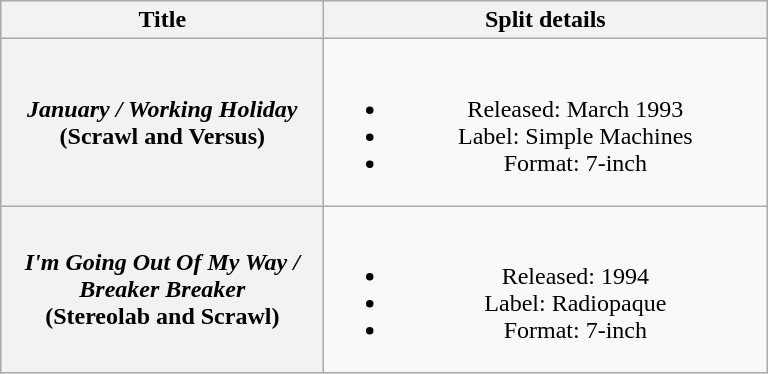<table class="wikitable plainrowheaders" style="text-align:center;" border="1">
<tr>
<th scope="col" style="width:13em;">Title</th>
<th scope="col" style="width:18em;">Split details</th>
</tr>
<tr>
<th scope="row"><em>January / Working Holiday</em><br>(Scrawl and Versus)</th>
<td><br><ul><li>Released: March 1993</li><li>Label: Simple Machines</li><li>Format: 7-inch</li></ul></td>
</tr>
<tr>
<th scope="row"><em>I'm Going Out Of My Way / Breaker Breaker</em><br>(Stereolab and Scrawl)</th>
<td><br><ul><li>Released: 1994</li><li>Label: Radiopaque</li><li>Format: 7-inch</li></ul></td>
</tr>
</table>
